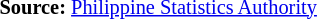<table style="font-size:85%;" '|>
<tr>
<td><br><p>
<strong>Source:</strong> <a href='#'>Philippine Statistics Authority</a>
</p></td>
</tr>
</table>
